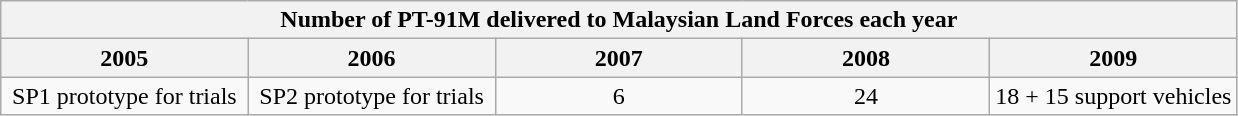<table class="wikitable">
<tr>
<th colspan="7">Number of PT-91M delivered to Malaysian Land Forces each year</th>
</tr>
<tr valign="top">
<th style="width:20%;">2005</th>
<th style="width:20%;">2006</th>
<th style="width:20%;">2007</th>
<th style="width:20%;">2008</th>
<th style="width:20%;">2009</th>
</tr>
<tr style="vertical-align:top; text-align:center;">
<td>SP1 prototype for trials</td>
<td>SP2 prototype for trials</td>
<td>6</td>
<td>24</td>
<td>18 + 15 support vehicles</td>
</tr>
</table>
